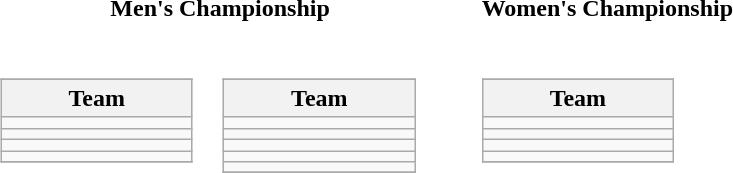<table>
<tr valign=bottom>
<td colspan=2 align=center><strong>Men's Championship</strong></td>
<td rowspan=5 width=20px></td>
<td><strong>Women's Championship</strong></td>
</tr>
<tr valign=top>
<td><br><table class="wikitable">
<tr>
</tr>
<tr>
<th width=120>Team</th>
</tr>
<tr>
<td></td>
</tr>
<tr>
<td></td>
</tr>
<tr>
<td></td>
</tr>
<tr>
<td></td>
</tr>
<tr>
</tr>
</table>
</td>
<td><br><table class="wikitable">
<tr>
</tr>
<tr>
<th width=120>Team</th>
</tr>
<tr>
<td></td>
</tr>
<tr>
<td></td>
</tr>
<tr>
<td></td>
</tr>
<tr>
<td></td>
</tr>
<tr>
<td></td>
</tr>
<tr>
</tr>
</table>
</td>
<td><br><table class="wikitable">
<tr>
</tr>
<tr>
<th width=120>Team</th>
</tr>
<tr>
<td></td>
</tr>
<tr>
<td></td>
</tr>
<tr>
<td></td>
</tr>
<tr>
<td></td>
</tr>
<tr>
</tr>
</table>
</td>
</tr>
</table>
